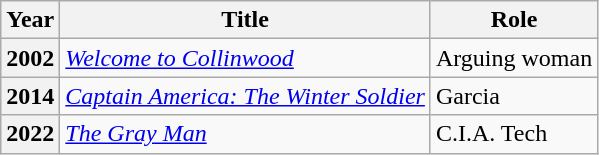<table class="wikitable">
<tr>
<th scope=col>Year</th>
<th scope=col>Title</th>
<th scope=col>Role</th>
</tr>
<tr>
<th scope=row>2002</th>
<td><em><a href='#'>Welcome to Collinwood</a></em></td>
<td>Arguing woman</td>
</tr>
<tr>
<th scope=row>2014</th>
<td><em><a href='#'>Captain America: The Winter Soldier</a></em></td>
<td>Garcia</td>
</tr>
<tr>
<th scope=row>2022</th>
<td><em><a href='#'>The Gray Man</a></em></td>
<td>C.I.A. Tech</td>
</tr>
</table>
